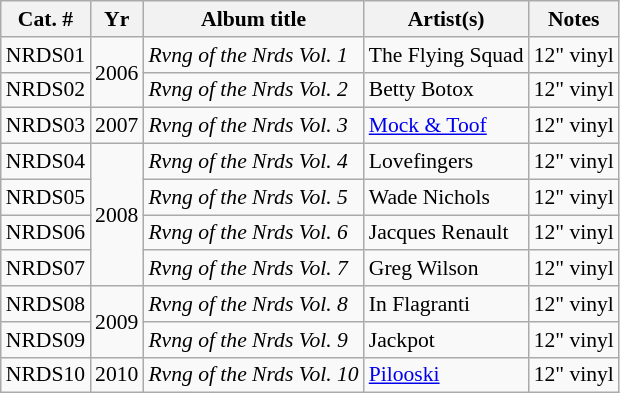<table class="wikitable sortable" style="text-align:left;font-size:90%;">
<tr>
<th>Cat. #</th>
<th data-sort-type="date;">Yr</th>
<th>Album title</th>
<th>Artist(s)</th>
<th>Notes</th>
</tr>
<tr>
<td>NRDS01</td>
<td rowspan="2">2006</td>
<td><em>   Rvng of the Nrds Vol. 1 </em></td>
<td>The Flying Squad</td>
<td>12" vinyl</td>
</tr>
<tr>
<td>NRDS02</td>
<td><em> Rvng of the Nrds Vol. 2  </em></td>
<td>Betty Botox</td>
<td>12" vinyl</td>
</tr>
<tr>
<td>NRDS03</td>
<td>2007</td>
<td><em>  Rvng of the Nrds Vol. 3 </em></td>
<td><a href='#'>Mock & Toof</a></td>
<td>12" vinyl</td>
</tr>
<tr>
<td>NRDS04</td>
<td rowspan="4">2008</td>
<td><em>  Rvng of the Nrds Vol. 4 </em></td>
<td>Lovefingers</td>
<td>12" vinyl</td>
</tr>
<tr>
<td>NRDS05</td>
<td><em>  Rvng of the Nrds Vol. 5 </em></td>
<td>Wade Nichols</td>
<td>12" vinyl</td>
</tr>
<tr>
<td>NRDS06</td>
<td><em>  Rvng of the Nrds Vol. 6 </em></td>
<td>Jacques Renault</td>
<td>12" vinyl</td>
</tr>
<tr>
<td>NRDS07</td>
<td><em>  Rvng of the Nrds Vol. 7  </em></td>
<td>Greg Wilson</td>
<td>12" vinyl</td>
</tr>
<tr>
<td>NRDS08</td>
<td rowspan="2">2009</td>
<td><em>  Rvng of the Nrds Vol. 8 </em></td>
<td>In Flagranti</td>
<td>12" vinyl</td>
</tr>
<tr>
<td>NRDS09</td>
<td><em>  Rvng of the Nrds Vol. 9  </em></td>
<td>Jackpot</td>
<td>12" vinyl</td>
</tr>
<tr>
<td>NRDS10</td>
<td>2010</td>
<td><em>  Rvng of the Nrds Vol. 10  </em></td>
<td><a href='#'>Pilooski</a></td>
<td>12" vinyl</td>
</tr>
</table>
